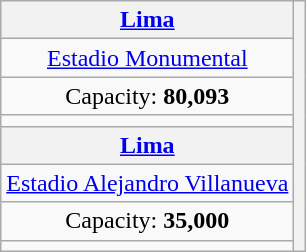<table class=wikitable style="text-align:center">
<tr>
<th><a href='#'>Lima</a></th>
<th rowspan=8></th>
</tr>
<tr>
<td><a href='#'>Estadio Monumental</a></td>
</tr>
<tr>
<td>Capacity: <strong>80,093</strong></td>
</tr>
<tr>
<td></td>
</tr>
<tr>
<th><a href='#'>Lima</a></th>
</tr>
<tr>
<td><a href='#'>Estadio Alejandro Villanueva</a></td>
</tr>
<tr>
<td>Capacity: <strong>35,000</strong></td>
</tr>
<tr>
<td></td>
</tr>
</table>
